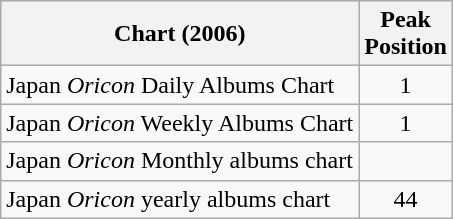<table class="wikitable sortable">
<tr>
<th>Chart (2006)</th>
<th>Peak<br>Position</th>
</tr>
<tr>
<td>Japan <em>Oricon</em> Daily Albums Chart</td>
<td style="text-align:center;">1</td>
</tr>
<tr>
<td>Japan <em>Oricon</em> Weekly Albums Chart</td>
<td style="text-align:center;">1</td>
</tr>
<tr>
<td>Japan <em>Oricon</em> Monthly albums chart</td>
<td style="text-align:center;"></td>
</tr>
<tr>
<td>Japan <em>Oricon</em> yearly albums chart</td>
<td style="text-align:center;">44</td>
</tr>
</table>
